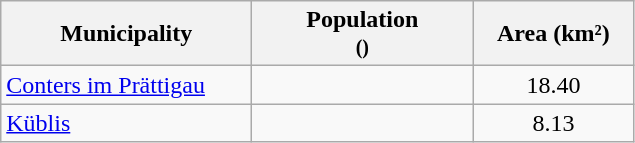<table class="wikitable">
<tr>
<th width="160">Municipality</th>
<th width="140">Population <small><br>()</small></th>
<th width="100">Area (km²)</th>
</tr>
<tr>
<td><a href='#'>Conters im Prättigau</a></td>
<td align="center"></td>
<td align="center">18.40</td>
</tr>
<tr>
<td><a href='#'>Küblis</a></td>
<td align="center"></td>
<td align="center">8.13</td>
</tr>
</table>
